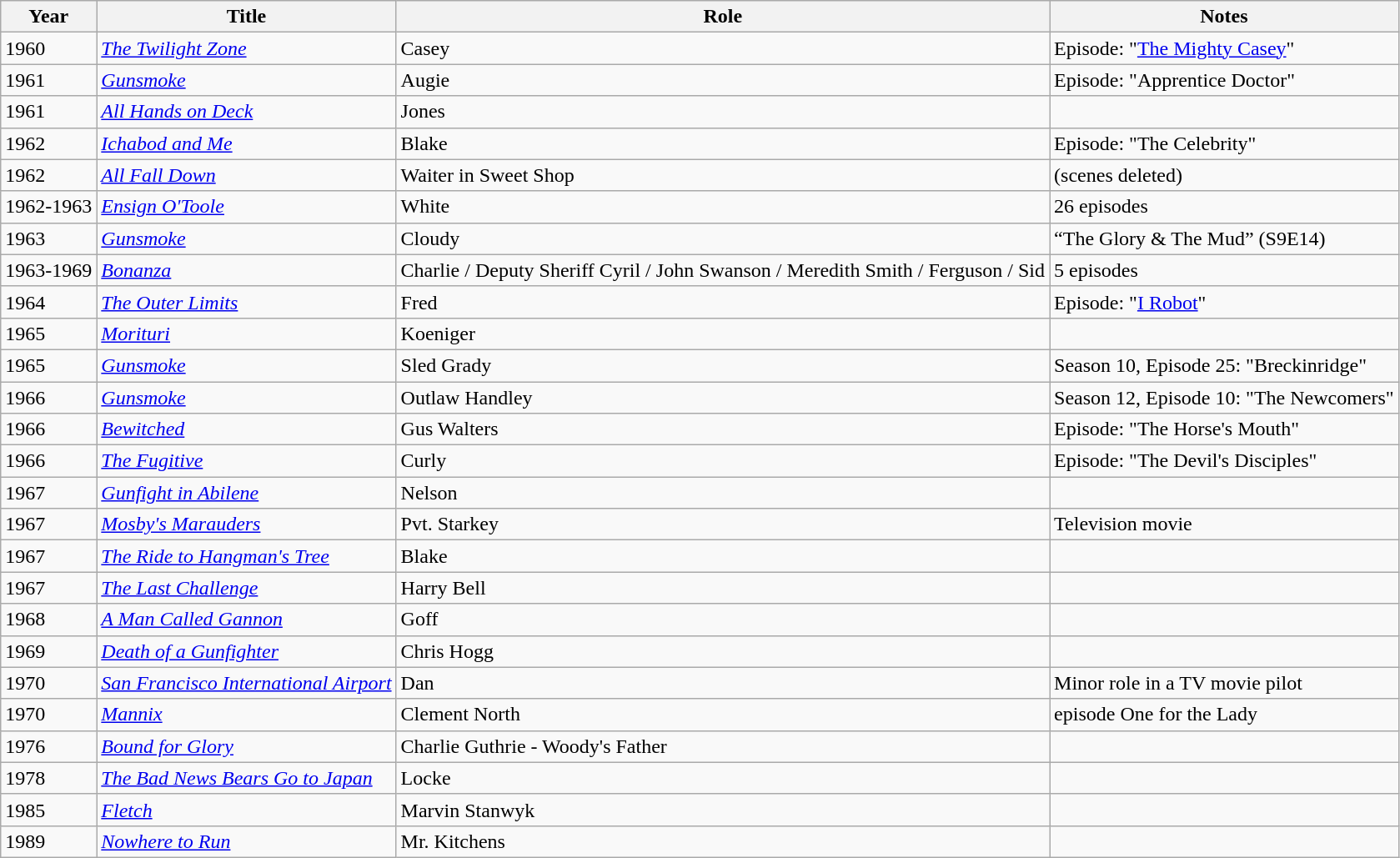<table class="wikitable">
<tr>
<th>Year</th>
<th>Title</th>
<th>Role</th>
<th>Notes</th>
</tr>
<tr>
<td>1960</td>
<td><em><a href='#'>The Twilight Zone</a></em></td>
<td>Casey</td>
<td>Episode: "<a href='#'>The Mighty Casey</a>"</td>
</tr>
<tr>
<td>1961</td>
<td><em><a href='#'>Gunsmoke</a></em></td>
<td>Augie</td>
<td>Episode: "Apprentice Doctor"</td>
</tr>
<tr>
<td>1961</td>
<td><em><a href='#'>All Hands on Deck</a></em></td>
<td>Jones</td>
<td></td>
</tr>
<tr>
<td>1962</td>
<td><em><a href='#'>Ichabod and Me</a></em></td>
<td>Blake</td>
<td>Episode: "The Celebrity"</td>
</tr>
<tr>
<td>1962</td>
<td><em><a href='#'>All Fall Down</a></em></td>
<td>Waiter in Sweet Shop</td>
<td>(scenes deleted)</td>
</tr>
<tr>
<td>1962-1963</td>
<td><em><a href='#'>Ensign O'Toole</a></em></td>
<td>White</td>
<td>26 episodes</td>
</tr>
<tr>
<td>1963</td>
<td><em><a href='#'>Gunsmoke</a></em></td>
<td>Cloudy</td>
<td>“The Glory & The Mud” (S9E14)</td>
</tr>
<tr>
<td>1963-1969</td>
<td><em><a href='#'>Bonanza</a></em></td>
<td>Charlie / Deputy Sheriff Cyril / John Swanson / Meredith Smith / Ferguson / Sid</td>
<td>5 episodes</td>
</tr>
<tr>
<td>1964</td>
<td><em><a href='#'>The Outer Limits</a></em></td>
<td>Fred</td>
<td>Episode: "<a href='#'>I Robot</a>"</td>
</tr>
<tr>
<td>1965</td>
<td><em><a href='#'>Morituri</a></em></td>
<td>Koeniger</td>
<td></td>
</tr>
<tr>
<td>1965</td>
<td><em><a href='#'>Gunsmoke</a></em></td>
<td>Sled Grady</td>
<td>Season 10, Episode 25: "Breckinridge"</td>
</tr>
<tr>
<td>1966</td>
<td><em><a href='#'>Gunsmoke</a></em></td>
<td>Outlaw Handley</td>
<td>Season 12, Episode 10: "The Newcomers"</td>
</tr>
<tr>
<td>1966</td>
<td><em><a href='#'>Bewitched</a></em></td>
<td>Gus Walters</td>
<td>Episode: "The Horse's Mouth"</td>
</tr>
<tr>
<td>1966</td>
<td><em><a href='#'>The Fugitive</a></em></td>
<td>Curly</td>
<td>Episode: "The Devil's Disciples"</td>
</tr>
<tr>
<td>1967</td>
<td><em><a href='#'>Gunfight in Abilene</a></em></td>
<td>Nelson</td>
<td></td>
</tr>
<tr>
<td>1967</td>
<td><em><a href='#'>Mosby's Marauders</a></em></td>
<td>Pvt. Starkey</td>
<td>Television movie</td>
</tr>
<tr>
<td>1967</td>
<td><em><a href='#'>The Ride to Hangman's Tree</a></em></td>
<td>Blake</td>
<td></td>
</tr>
<tr>
<td>1967</td>
<td><em><a href='#'>The Last Challenge</a></em></td>
<td>Harry Bell</td>
<td></td>
</tr>
<tr>
<td>1968</td>
<td><em><a href='#'>A Man Called Gannon</a></em></td>
<td>Goff</td>
<td></td>
</tr>
<tr>
<td>1969</td>
<td><em><a href='#'>Death of a Gunfighter</a></em></td>
<td>Chris Hogg</td>
<td></td>
</tr>
<tr>
<td>1970</td>
<td><em><a href='#'>San Francisco International Airport</a></em></td>
<td>Dan</td>
<td>Minor role in a TV movie pilot</td>
</tr>
<tr>
<td>1970</td>
<td><em><a href='#'>Mannix</a></em></td>
<td>Clement North</td>
<td>episode One for the Lady</td>
</tr>
<tr>
<td>1976</td>
<td><em><a href='#'>Bound for Glory</a></em></td>
<td>Charlie Guthrie - Woody's Father</td>
<td></td>
</tr>
<tr>
<td>1978</td>
<td><em><a href='#'>The Bad News Bears Go to Japan</a></em></td>
<td>Locke</td>
<td></td>
</tr>
<tr>
<td>1985</td>
<td><em><a href='#'>Fletch</a></em></td>
<td>Marvin Stanwyk</td>
<td></td>
</tr>
<tr>
<td>1989</td>
<td><em><a href='#'>Nowhere to Run</a></em></td>
<td>Mr. Kitchens</td>
<td></td>
</tr>
</table>
